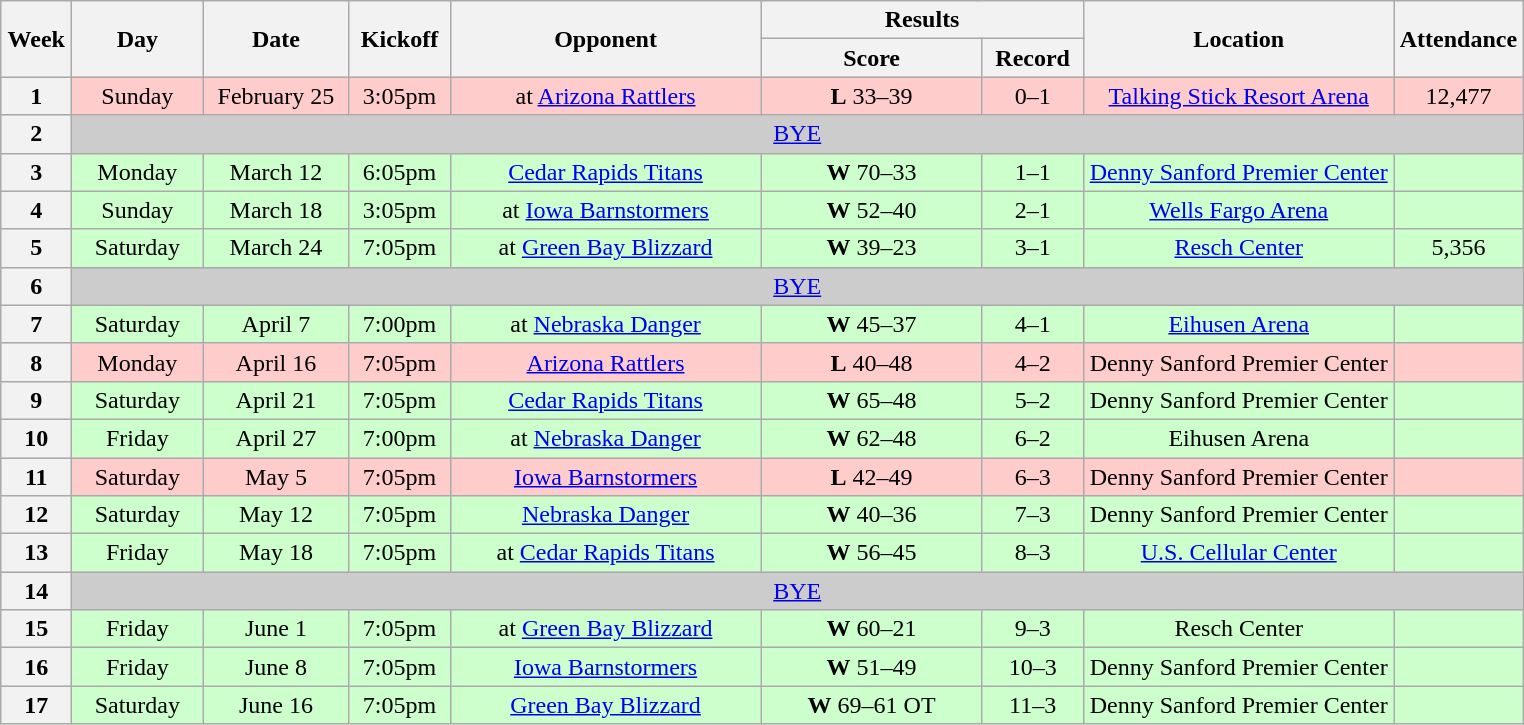<table class="wikitable" style="text-align:center">
<tr>
<th rowspan="2" width="40">Week</th>
<th rowspan="2" width="80">Day</th>
<th rowspan="2" width="90">Date</th>
<th rowspan="2" width="60">Kickoff</th>
<th rowspan="2" width="200">Opponent</th>
<th colspan="2" width="200">Results</th>
<th rowspan="2" width="200">Location</th>
<th rowspan="2" width="60">Attendance</th>
</tr>
<tr>
<th width="140">Score</th>
<th width="60">Record</th>
</tr>
<tr bgcolor=#FFCCCC>
<th>1</th>
<td>Sunday</td>
<td>February 25</td>
<td>3:05pm</td>
<td>at <a href='#'>Arizona Rattlers</a></td>
<td><strong>L</strong> 33–39</td>
<td>0–1</td>
<td><a href='#'>Talking Stick Resort Arena</a></td>
<td>12,477</td>
</tr>
<tr bgcolor=#CCCCCC>
<th>2</th>
<td colspan=8><a href='#'>BYE</a></td>
</tr>
<tr bgcolor=#CCFFCC>
<th>3</th>
<td>Monday</td>
<td>March 12</td>
<td>6:05pm</td>
<td><a href='#'>Cedar Rapids Titans</a></td>
<td><strong>W</strong> 70–33</td>
<td>1–1</td>
<td><a href='#'>Denny Sanford Premier Center</a></td>
<td></td>
</tr>
<tr bgcolor="#CCFFCC">
<th>4</th>
<td>Sunday</td>
<td>March 18</td>
<td>3:05pm</td>
<td>at <a href='#'>Iowa Barnstormers</a></td>
<td><strong>W</strong> 52–40</td>
<td>2–1</td>
<td><a href='#'>Wells Fargo Arena</a></td>
<td></td>
</tr>
<tr bgcolor=#CCFFCC>
<th>5</th>
<td>Saturday</td>
<td>March 24</td>
<td>7:05pm</td>
<td>at <a href='#'>Green Bay Blizzard</a></td>
<td><strong>W</strong> 39–23</td>
<td>3–1</td>
<td><a href='#'>Resch Center</a></td>
<td>5,356</td>
</tr>
<tr bgcolor=#CCCCCC>
<th>6</th>
<td colspan=8><a href='#'>BYE</a></td>
</tr>
<tr bgcolor=#CCFFCC>
<th>7</th>
<td>Saturday</td>
<td>April 7</td>
<td>7:00pm</td>
<td>at <a href='#'>Nebraska Danger</a></td>
<td><strong>W</strong> 45–37</td>
<td>4–1</td>
<td><a href='#'>Eihusen Arena</a></td>
<td></td>
</tr>
<tr bgcolor=#FFCCCC>
<th>8</th>
<td>Monday</td>
<td>April 16</td>
<td>7:05pm</td>
<td><a href='#'>Arizona Rattlers</a></td>
<td><strong>L</strong> 40–48</td>
<td>4–2</td>
<td>Denny Sanford Premier Center</td>
<td></td>
</tr>
<tr bgcolor=#CCFFCC>
<th>9</th>
<td>Saturday</td>
<td>April 21</td>
<td>7:05pm</td>
<td><a href='#'>Cedar Rapids Titans</a></td>
<td><strong>W</strong> 65–48</td>
<td>5–2</td>
<td>Denny Sanford Premier Center</td>
<td></td>
</tr>
<tr bgcolor=#CCFFCC>
<th>10</th>
<td>Friday</td>
<td>April 27</td>
<td>7:00pm</td>
<td>at <a href='#'>Nebraska Danger</a></td>
<td><strong>W</strong> 62–48</td>
<td>6–2</td>
<td>Eihusen Arena</td>
<td></td>
</tr>
<tr bgcolor=#FFCCCC>
<th>11</th>
<td>Saturday</td>
<td>May 5</td>
<td>7:05pm</td>
<td><a href='#'>Iowa Barnstormers</a></td>
<td><strong>L</strong> 42–49</td>
<td>6–3</td>
<td>Denny Sanford Premier Center</td>
<td></td>
</tr>
<tr bgcolor=#CCFFCC>
<th>12</th>
<td>Saturday</td>
<td>May 12</td>
<td>7:05pm</td>
<td><a href='#'>Nebraska Danger</a></td>
<td><strong>W</strong> 40–36</td>
<td>7–3</td>
<td>Denny Sanford Premier Center</td>
<td></td>
</tr>
<tr bgcolor=#CCFFCC>
<th>13</th>
<td>Friday</td>
<td>May 18</td>
<td>7:05pm</td>
<td>at <a href='#'>Cedar Rapids Titans</a></td>
<td><strong>W</strong> 56–45</td>
<td>8–3</td>
<td><a href='#'>U.S. Cellular Center</a></td>
<td></td>
</tr>
<tr bgcolor=#CCCCCC>
<th>14</th>
<td colspan=8><a href='#'>BYE</a></td>
</tr>
<tr bgcolor=#cfc>
<th>15</th>
<td>Friday</td>
<td>June 1</td>
<td>7:05pm</td>
<td>at <a href='#'>Green Bay Blizzard</a></td>
<td><strong>W</strong> 60–21</td>
<td>9–3</td>
<td>Resch Center</td>
<td></td>
</tr>
<tr bgcolor=#cfc>
<th>16</th>
<td>Friday</td>
<td>June 8</td>
<td>7:05pm</td>
<td><a href='#'>Iowa Barnstormers</a></td>
<td><strong>W</strong> 51–49</td>
<td>10–3</td>
<td>Denny Sanford Premier Center</td>
<td></td>
</tr>
<tr bgcolor=#cfc>
<th>17</th>
<td>Saturday</td>
<td>June 16</td>
<td>7:05pm</td>
<td><a href='#'>Green Bay Blizzard</a></td>
<td><strong>W</strong> 69–61 OT</td>
<td>11–3</td>
<td>Denny Sanford Premier Center</td>
<td></td>
</tr>
</table>
